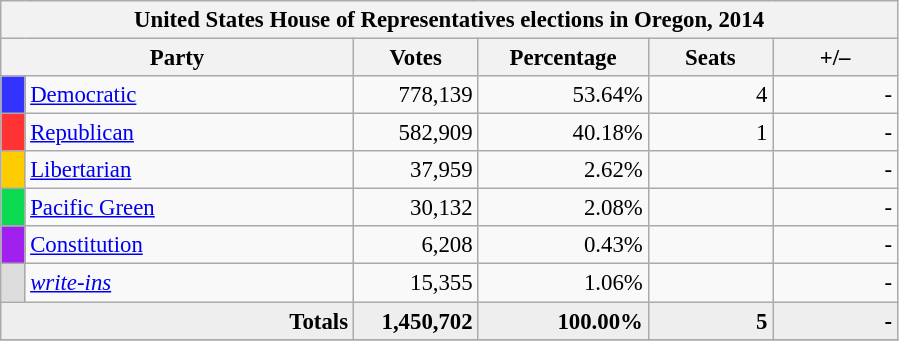<table class="wikitable" style="font-size: 95%;">
<tr>
<th colspan="6">United States House of Representatives elections in Oregon, 2014</th>
</tr>
<tr>
<th colspan=2 style="width: 15em">Party</th>
<th style="width: 5em">Votes</th>
<th style="width: 7em">Percentage</th>
<th style="width: 5em">Seats</th>
<th style="width: 5em">+/–</th>
</tr>
<tr>
<th style="background-color:#3333FF; width: 3px"></th>
<td style="width: 130px"><a href='#'>Democratic</a></td>
<td align="right">778,139</td>
<td align="right">53.64%</td>
<td align="right">4</td>
<td align="right">-</td>
</tr>
<tr>
<th style="background-color:#FF3333; width: 3px"></th>
<td style="width: 130px"><a href='#'>Republican</a></td>
<td align="right">582,909</td>
<td align="right">40.18%</td>
<td align="right">1</td>
<td align="right">-</td>
</tr>
<tr>
<th style="background-color:#FFCC00; width: 3px"></th>
<td style="width: 130px"><a href='#'>Libertarian</a></td>
<td align="right">37,959</td>
<td align="right">2.62%</td>
<td align="right"></td>
<td align="right">-</td>
</tr>
<tr>
<th style="background-color:#0BDA51; width: 3px"></th>
<td style="width: 130px"><a href='#'>Pacific Green</a></td>
<td align="right">30,132</td>
<td align="right">2.08%</td>
<td align="right"></td>
<td align="right">-</td>
</tr>
<tr>
<th style="background-color:#A020F0; width: 3px"></th>
<td style="width: 130px"><a href='#'>Constitution</a></td>
<td align="right">6,208</td>
<td align="right">0.43%</td>
<td align="right"></td>
<td align="right">-</td>
</tr>
<tr>
<th style="background-color:#DDDDDD; width: 3px"></th>
<td style="width: 130px"><a href='#'><em>write-ins</em></a></td>
<td align="right">15,355</td>
<td align="right">1.06%</td>
<td align="right"></td>
<td align="right">-</td>
</tr>
<tr bgcolor="#EEEEEE">
<td colspan="2" align="right"><strong>Totals</strong></td>
<td align="right"><strong>1,450,702</strong></td>
<td align="right"><strong>100.00%</strong></td>
<td align="right"><strong>5</strong></td>
<td align="right"><strong>-</strong></td>
</tr>
<tr bgcolor="#EEEEEE">
</tr>
</table>
